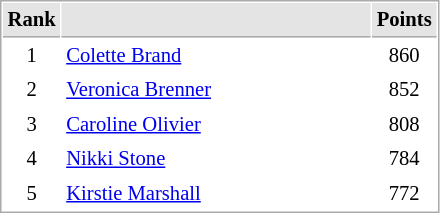<table cellspacing="1" cellpadding="3" style="border:1px solid #AAAAAA;font-size:86%">
<tr bgcolor="#E4E4E4">
<th style="border-bottom:1px solid #AAAAAA" width=10>Rank</th>
<th style="border-bottom:1px solid #AAAAAA" width=200></th>
<th style="border-bottom:1px solid #AAAAAA" width=20>Points</th>
</tr>
<tr>
<td align="center">1</td>
<td> <a href='#'>Colette Brand</a></td>
<td align=center>860</td>
</tr>
<tr>
<td align="center">2</td>
<td> <a href='#'>Veronica Brenner</a></td>
<td align=center>852</td>
</tr>
<tr>
<td align="center">3</td>
<td> <a href='#'>Caroline Olivier</a></td>
<td align=center>808</td>
</tr>
<tr>
<td align="center">4</td>
<td> <a href='#'>Nikki Stone</a></td>
<td align=center>784</td>
</tr>
<tr>
<td align="center">5</td>
<td> <a href='#'>Kirstie Marshall</a></td>
<td align=center>772</td>
</tr>
</table>
